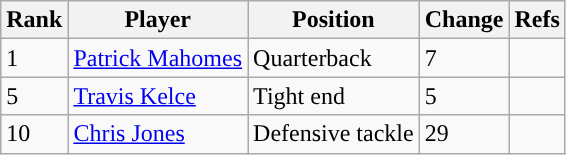<table class="wikitable">
<tr>
<th>Rank</th>
<th>Player</th>
<th>Position</th>
<th>Change</th>
<th>Refs</th>
</tr>
<tr>
<td>1</td>
<td><a href='#'>Patrick Mahomes</a></td>
<td>Quarterback</td>
<td>7</td>
<td></td>
</tr>
<tr>
<td>5</td>
<td><a href='#'>Travis Kelce</a></td>
<td>Tight end</td>
<td>5</td>
<td></td>
</tr>
<tr>
<td>10</td>
<td><a href='#'>Chris Jones</a></td>
<td>Defensive tackle</td>
<td>29</td>
<td></td>
</tr>
</table>
